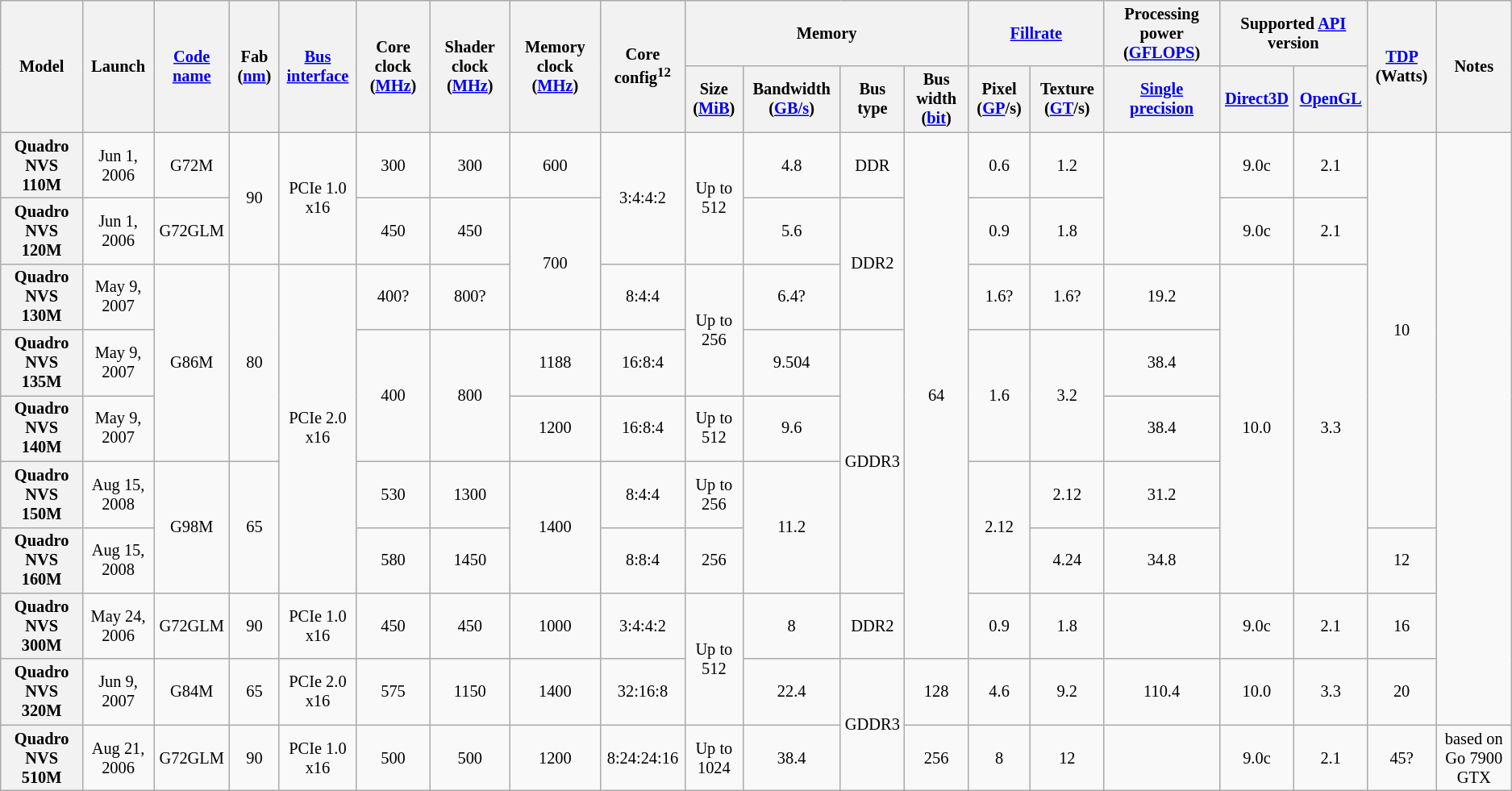<table class="mw-datatable wikitable sortable sort-under" style="font-size:85%; text-align:center;">
<tr>
<th rowspan=2>Model</th>
<th rowspan="2">Launch</th>
<th rowspan=2><a href='#'>Code name</a></th>
<th rowspan=2>Fab (<a href='#'>nm</a>)</th>
<th rowspan=2><a href='#'>Bus</a> <a href='#'>interface</a></th>
<th rowspan=2>Core clock (<a href='#'>MHz</a>)</th>
<th rowspan=2>Shader clock (<a href='#'>MHz</a>)</th>
<th rowspan=2>Memory clock (<a href='#'>MHz</a>)</th>
<th rowspan=2>Core config<sup>12</sup></th>
<th colspan=4>Memory</th>
<th colspan="2"><a href='#'>Fillrate</a></th>
<th>Processing power (<a href='#'>GFLOPS</a>)</th>
<th colspan=2>Supported <a href='#'>API</a> version</th>
<th rowspan=2><a href='#'>TDP</a> (Watts)</th>
<th rowspan=2>Notes</th>
</tr>
<tr>
<th>Size (<a href='#'>MiB</a>)</th>
<th>Bandwidth (<a href='#'>GB/s</a>)</th>
<th>Bus type</th>
<th>Bus width (<a href='#'>bit</a>)</th>
<th>Pixel (<a href='#'>GP</a>/s)</th>
<th>Texture (<a href='#'>GT</a>/s)</th>
<th><a href='#'>Single precision</a></th>
<th><a href='#'>Direct3D</a></th>
<th><a href='#'>OpenGL</a></th>
</tr>
<tr>
<th>Quadro NVS 110M</th>
<td>Jun 1, 2006</td>
<td>G72M</td>
<td rowspan="2">90</td>
<td rowspan="2">PCIe 1.0 x16</td>
<td>300</td>
<td>300</td>
<td>600</td>
<td rowspan="2">3:4:4:2</td>
<td rowspan="2">Up to 512</td>
<td>4.8</td>
<td>DDR</td>
<td rowspan="8">64</td>
<td>0.6</td>
<td>1.2</td>
<td rowspan="2"></td>
<td>9.0c</td>
<td>2.1</td>
<td rowspan="6">10</td>
<td rowspan="9"></td>
</tr>
<tr>
<th>Quadro NVS 120M</th>
<td>Jun 1, 2006</td>
<td>G72GLM</td>
<td>450</td>
<td>450</td>
<td rowspan="2">700</td>
<td>5.6</td>
<td rowspan="2">DDR2</td>
<td>0.9</td>
<td>1.8</td>
<td>9.0c</td>
<td>2.1</td>
</tr>
<tr>
<th>Quadro NVS 130M</th>
<td>May 9, 2007</td>
<td rowspan="3">G86M</td>
<td rowspan="3">80</td>
<td rowspan="5">PCIe 2.0 x16</td>
<td>400?</td>
<td>800?</td>
<td>8:4:4</td>
<td rowspan="2">Up to 256</td>
<td>6.4?</td>
<td>1.6?</td>
<td>1.6?</td>
<td>19.2</td>
<td rowspan="5">10.0</td>
<td rowspan="5">3.3</td>
</tr>
<tr>
<th>Quadro NVS 135M</th>
<td>May 9, 2007</td>
<td rowspan="2">400</td>
<td rowspan="2">800</td>
<td>1188</td>
<td>16:8:4</td>
<td>9.504</td>
<td rowspan="4">GDDR3</td>
<td rowspan="2">1.6</td>
<td rowspan="2">3.2</td>
<td>38.4</td>
</tr>
<tr>
<th>Quadro NVS 140M</th>
<td>May 9, 2007</td>
<td>1200</td>
<td>16:8:4</td>
<td>Up to 512</td>
<td>9.6</td>
<td>38.4</td>
</tr>
<tr>
<th>Quadro NVS 150M</th>
<td>Aug 15, 2008</td>
<td rowspan="2">G98M</td>
<td rowspan="2">65</td>
<td>530</td>
<td>1300</td>
<td rowspan="2">1400</td>
<td>8:4:4</td>
<td>Up to 256</td>
<td rowspan="2">11.2</td>
<td rowspan="2">2.12</td>
<td>2.12</td>
<td>31.2</td>
</tr>
<tr>
<th>Quadro NVS 160M</th>
<td>Aug 15, 2008</td>
<td>580</td>
<td>1450</td>
<td>8:8:4</td>
<td>256</td>
<td>4.24</td>
<td>34.8</td>
<td>12</td>
</tr>
<tr>
<th>Quadro NVS 300M</th>
<td>May 24, 2006</td>
<td>G72GLM</td>
<td>90</td>
<td>PCIe 1.0 x16</td>
<td>450</td>
<td>450</td>
<td>1000</td>
<td>3:4:4:2</td>
<td rowspan="2">Up to 512</td>
<td>8</td>
<td>DDR2</td>
<td>0.9</td>
<td>1.8</td>
<td></td>
<td>9.0c</td>
<td>2.1</td>
<td>16</td>
</tr>
<tr>
<th>Quadro NVS 320M</th>
<td>Jun 9, 2007</td>
<td>G84M</td>
<td>65</td>
<td>PCIe 2.0 x16</td>
<td>575</td>
<td>1150</td>
<td>1400</td>
<td>32:16:8</td>
<td>22.4</td>
<td rowspan="2">GDDR3</td>
<td>128</td>
<td>4.6</td>
<td>9.2</td>
<td>110.4</td>
<td>10.0</td>
<td>3.3</td>
<td>20</td>
</tr>
<tr>
<th>Quadro NVS 510M</th>
<td>Aug 21, 2006</td>
<td>G72GLM</td>
<td>90</td>
<td>PCIe 1.0 x16</td>
<td>500</td>
<td>500</td>
<td>1200</td>
<td>8:24:24:16</td>
<td>Up to 1024</td>
<td>38.4</td>
<td>256</td>
<td>8</td>
<td>12</td>
<td></td>
<td>9.0c</td>
<td>2.1</td>
<td>45?</td>
<td>based on Go 7900 GTX</td>
</tr>
</table>
